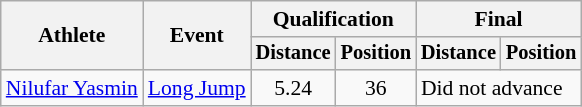<table class=wikitable style="font-size:90%">
<tr>
<th rowspan=2>Athlete</th>
<th rowspan=2>Event</th>
<th colspan=2>Qualification</th>
<th colspan=2>Final</th>
</tr>
<tr style="font-size:95%">
<th>Distance</th>
<th>Position</th>
<th>Distance</th>
<th>Position</th>
</tr>
<tr align=center>
<td align=left><a href='#'>Nilufar Yasmin</a></td>
<td align=left><a href='#'>Long Jump</a></td>
<td>5.24</td>
<td>36</td>
<td align=left colspan=2>Did not advance</td>
</tr>
</table>
